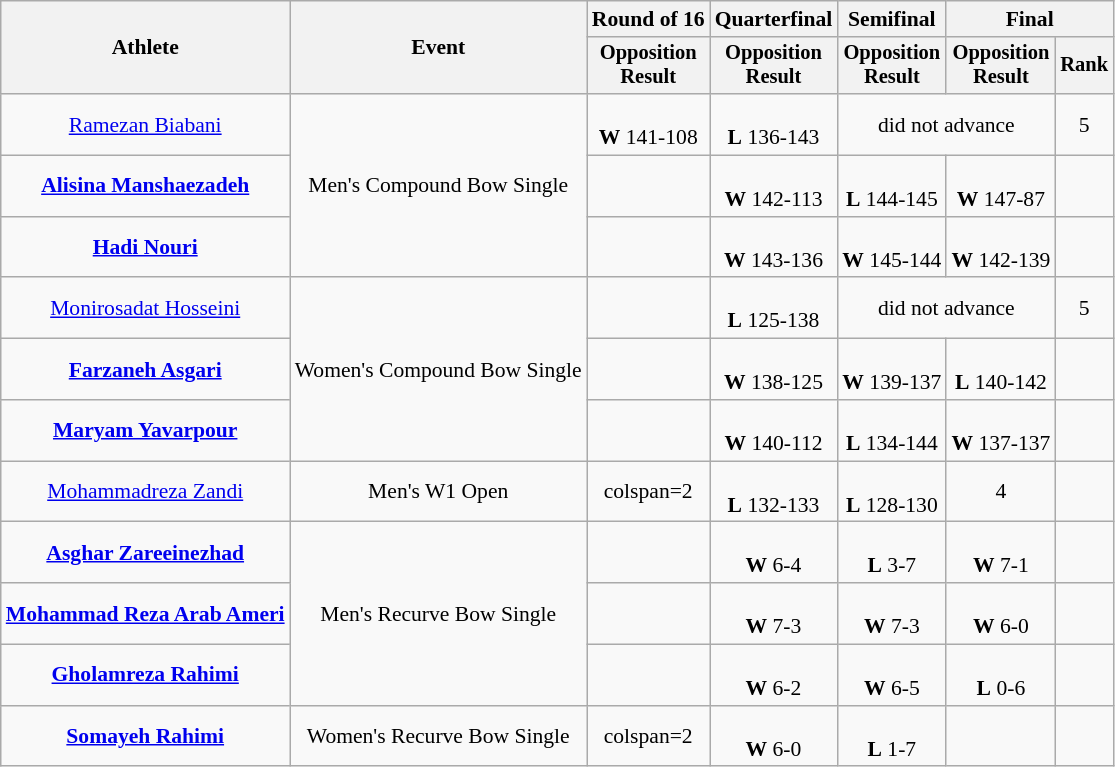<table class="wikitable" style="font-size:90%">
<tr>
<th rowspan="2">Athlete</th>
<th rowspan="2">Event</th>
<th>Round of 16</th>
<th>Quarterfinal</th>
<th>Semifinal</th>
<th colspan=2>Final</th>
</tr>
<tr style="font-size:95%">
<th>Opposition<br>Result</th>
<th>Opposition<br>Result</th>
<th>Opposition<br>Result</th>
<th>Opposition<br>Result</th>
<th>Rank</th>
</tr>
<tr align=center>
<td><a href='#'>Ramezan Biabani</a></td>
<td rowspan=3>Men's Compound Bow Single</td>
<td><br><strong>W</strong> 141-108</td>
<td><br><strong>L</strong> 136-143</td>
<td colspan=2>did not advance</td>
<td>5</td>
</tr>
<tr align=center>
<td><strong><a href='#'>Alisina Manshaezadeh</a></strong></td>
<td></td>
<td><br><strong>W</strong> 142-113</td>
<td><br><strong>L</strong> 144-145</td>
<td><br><strong>W</strong> 147-87</td>
<td></td>
</tr>
<tr align=center>
<td><strong><a href='#'>Hadi Nouri</a></strong></td>
<td></td>
<td><br><strong>W</strong> 143-136</td>
<td><br><strong>W</strong> 145-144</td>
<td><br><strong>W</strong> 142-139</td>
<td></td>
</tr>
<tr align=center>
<td><a href='#'>Monirosadat Hosseini</a></td>
<td rowspan=3>Women's Compound Bow Single</td>
<td></td>
<td><br><strong>L</strong> 125-138</td>
<td colspan=2>did not advance</td>
<td>5</td>
</tr>
<tr align=center>
<td><strong><a href='#'>Farzaneh Asgari</a></strong></td>
<td></td>
<td><br><strong>W</strong> 138-125</td>
<td><br><strong>W</strong> 139-137</td>
<td><br><strong>L</strong> 140-142</td>
<td></td>
</tr>
<tr align=center>
<td><strong><a href='#'>Maryam Yavarpour</a></strong></td>
<td></td>
<td><br><strong>W</strong> 140-112</td>
<td><br><strong>L</strong> 134-144</td>
<td><br><strong>W</strong> 137-137</td>
<td></td>
</tr>
<tr align=center>
<td><a href='#'>Mohammadreza Zandi</a></td>
<td>Men's W1 Open</td>
<td>colspan=2 </td>
<td><br><strong>L</strong> 132-133</td>
<td><br><strong>L</strong> 128-130</td>
<td>4</td>
</tr>
<tr align=center>
<td><strong><a href='#'>Asghar Zareeinezhad</a></strong></td>
<td rowspan=3>Men's Recurve Bow Single</td>
<td></td>
<td><br><strong>W</strong> 6-4</td>
<td><br><strong>L</strong> 3-7</td>
<td><br><strong>W</strong> 7-1</td>
<td></td>
</tr>
<tr align=center>
<td><strong><a href='#'>Mohammad Reza Arab Ameri</a></strong></td>
<td></td>
<td><br><strong>W</strong> 7-3</td>
<td><br><strong>W</strong> 7-3</td>
<td><br><strong>W</strong> 6-0</td>
<td></td>
</tr>
<tr align=center>
<td><strong><a href='#'>Gholamreza Rahimi</a></strong></td>
<td></td>
<td><br><strong>W</strong> 6-2</td>
<td><br><strong>W</strong> 6-5</td>
<td><br><strong>L</strong> 0-6</td>
<td></td>
</tr>
<tr align=center>
<td><strong><a href='#'>Somayeh Rahimi</a></strong></td>
<td>Women's Recurve Bow Single</td>
<td>colspan=2 </td>
<td><br><strong>W</strong> 6-0</td>
<td><br><strong>L</strong> 1-7</td>
<td></td>
</tr>
</table>
